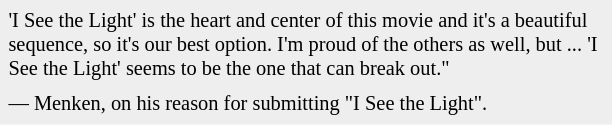<table class="toccolours" style="float: left; margin-left: 1em; margin-right: 2em; font-size: 85%; background:#eeeeee; color:black; width:30em; max-width: 40%;" cellspacing="5">
<tr>
<td style="text-align: left;">'I See the Light' is the heart and center of this movie and it's a beautiful sequence, so it's our best option. I'm proud of the others as well, but ... 'I See the Light' seems to be the one that can break out."</td>
</tr>
<tr>
<td style="text-align: left;">— Menken, on his reason for submitting "I See the Light".</td>
</tr>
</table>
